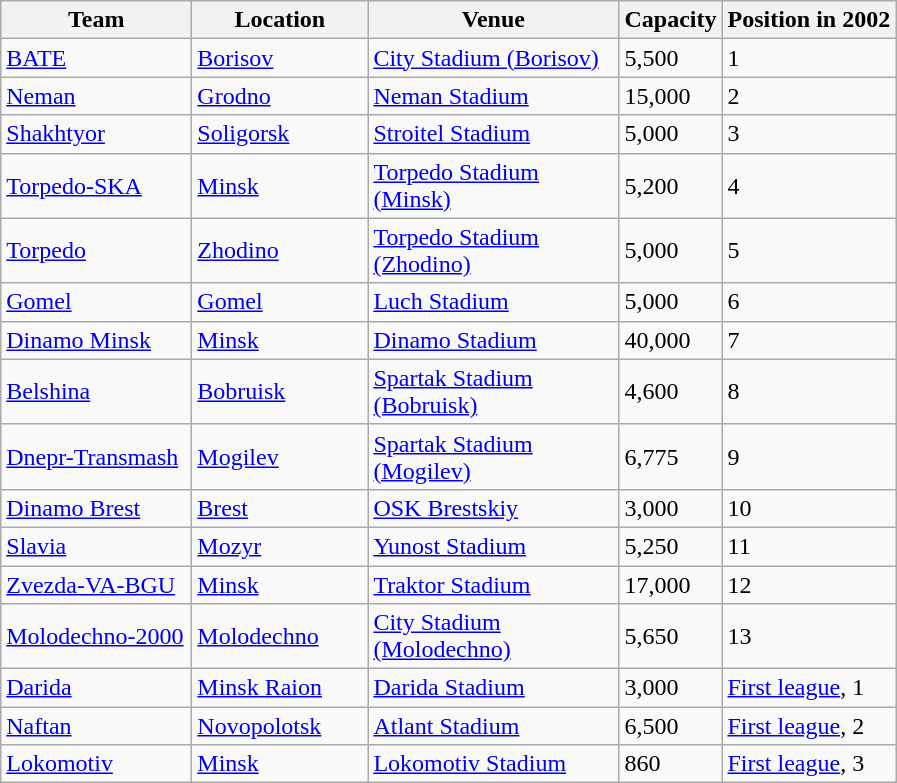<table class="wikitable sortable" style="text-align:left">
<tr>
<th>Team</th>
<th>Location</th>
<th>Venue</th>
<th>Capacity</th>
<th>Position in 2002</th>
</tr>
<tr>
<td width=120><a href='#'>BATE</a></td>
<td width=110><a href='#'>Borisov</a></td>
<td width=160><a href='#'>City Stadium (Borisov)</a></td>
<td>5,500</td>
<td>1</td>
</tr>
<tr>
<td><a href='#'>Neman</a></td>
<td><a href='#'>Grodno</a></td>
<td><a href='#'>Neman Stadium</a></td>
<td>15,000</td>
<td>2</td>
</tr>
<tr>
<td><a href='#'>Shakhtyor</a></td>
<td><a href='#'>Soligorsk</a></td>
<td><a href='#'>Stroitel Stadium</a></td>
<td>5,000</td>
<td>3</td>
</tr>
<tr>
<td><a href='#'>Torpedo-SKA</a></td>
<td><a href='#'>Minsk</a></td>
<td><a href='#'>Torpedo Stadium (Minsk)</a></td>
<td>5,200</td>
<td>4</td>
</tr>
<tr>
<td><a href='#'>Torpedo</a></td>
<td><a href='#'>Zhodino</a></td>
<td><a href='#'>Torpedo Stadium (Zhodino)</a></td>
<td>5,000</td>
<td>5</td>
</tr>
<tr>
<td><a href='#'>Gomel</a></td>
<td><a href='#'>Gomel</a></td>
<td><a href='#'>Luch Stadium</a></td>
<td>5,000</td>
<td>6</td>
</tr>
<tr>
<td><a href='#'>Dinamo Minsk</a></td>
<td><a href='#'>Minsk</a></td>
<td><a href='#'>Dinamo Stadium</a></td>
<td>40,000</td>
<td>7</td>
</tr>
<tr>
<td><a href='#'>Belshina</a></td>
<td><a href='#'>Bobruisk</a></td>
<td><a href='#'>Spartak Stadium (Bobruisk)</a></td>
<td>4,600</td>
<td>8</td>
</tr>
<tr>
<td><a href='#'>Dnepr-Transmash</a></td>
<td><a href='#'>Mogilev</a></td>
<td><a href='#'>Spartak Stadium (Mogilev)</a></td>
<td>6,775</td>
<td>9</td>
</tr>
<tr>
<td><a href='#'>Dinamo Brest</a></td>
<td><a href='#'>Brest</a></td>
<td><a href='#'>OSK Brestskiy</a></td>
<td>3,000</td>
<td>10</td>
</tr>
<tr>
<td><a href='#'>Slavia</a></td>
<td><a href='#'>Mozyr</a></td>
<td><a href='#'>Yunost Stadium</a></td>
<td>5,250</td>
<td>11</td>
</tr>
<tr>
<td><a href='#'>Zvezda-VA-BGU</a></td>
<td><a href='#'>Minsk</a></td>
<td><a href='#'>Traktor Stadium</a></td>
<td>17,000</td>
<td>12</td>
</tr>
<tr>
<td><a href='#'>Molodechno-2000</a></td>
<td><a href='#'>Molodechno</a></td>
<td><a href='#'>City Stadium (Molodechno)</a></td>
<td>5,650</td>
<td>13</td>
</tr>
<tr>
<td><a href='#'>Darida</a></td>
<td><a href='#'>Minsk Raion</a></td>
<td><a href='#'>Darida Stadium</a></td>
<td>3,000</td>
<td><a href='#'>First league</a>, 1</td>
</tr>
<tr>
<td><a href='#'>Naftan</a></td>
<td><a href='#'>Novopolotsk</a></td>
<td><a href='#'>Atlant Stadium</a></td>
<td>6,500</td>
<td><a href='#'>First league</a>, 2</td>
</tr>
<tr>
<td><a href='#'>Lokomotiv</a></td>
<td><a href='#'>Minsk</a></td>
<td><a href='#'>Lokomotiv Stadium</a></td>
<td>860</td>
<td><a href='#'>First league</a>, 3</td>
</tr>
</table>
